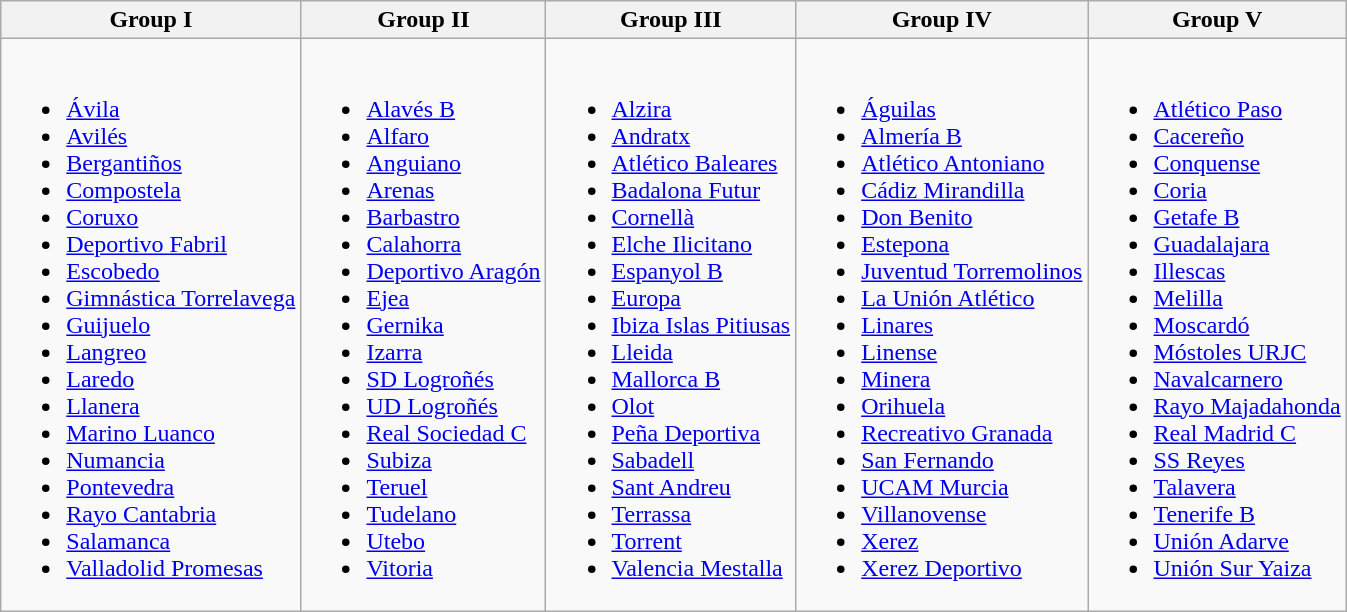<table class="wikitable">
<tr>
<th>Group I</th>
<th>Group II</th>
<th>Group III</th>
<th>Group IV</th>
<th>Group V</th>
</tr>
<tr>
<td><br><ul><li><a href='#'>Ávila</a></li><li><a href='#'>Avilés</a></li><li><a href='#'>Bergantiños</a></li><li><a href='#'>Compostela</a></li><li><a href='#'>Coruxo</a></li><li><a href='#'>Deportivo Fabril</a></li><li><a href='#'>Escobedo</a></li><li><a href='#'>Gimnástica Torrelavega</a></li><li><a href='#'>Guijuelo</a></li><li><a href='#'>Langreo</a></li><li><a href='#'>Laredo</a></li><li><a href='#'>Llanera</a></li><li><a href='#'>Marino Luanco</a></li><li><a href='#'>Numancia</a></li><li><a href='#'>Pontevedra</a></li><li><a href='#'>Rayo Cantabria</a></li><li><a href='#'>Salamanca</a></li><li><a href='#'>Valladolid Promesas</a></li></ul></td>
<td><br><ul><li><a href='#'>Alavés B</a></li><li><a href='#'>Alfaro</a></li><li><a href='#'>Anguiano</a></li><li><a href='#'>Arenas</a></li><li><a href='#'>Barbastro</a></li><li><a href='#'>Calahorra</a></li><li><a href='#'>Deportivo Aragón</a></li><li><a href='#'>Ejea</a></li><li><a href='#'>Gernika</a></li><li><a href='#'>Izarra</a></li><li><a href='#'>SD Logroñés</a></li><li><a href='#'>UD Logroñés</a></li><li><a href='#'>Real Sociedad C</a></li><li><a href='#'>Subiza</a></li><li><a href='#'>Teruel</a></li><li><a href='#'>Tudelano</a></li><li><a href='#'>Utebo</a></li><li><a href='#'>Vitoria</a></li></ul></td>
<td><br><ul><li><a href='#'>Alzira</a></li><li><a href='#'>Andratx</a></li><li><a href='#'>Atlético Baleares</a></li><li><a href='#'>Badalona Futur</a></li><li><a href='#'>Cornellà</a></li><li><a href='#'>Elche Ilicitano</a></li><li><a href='#'>Espanyol B</a></li><li><a href='#'>Europa</a></li><li><a href='#'>Ibiza Islas Pitiusas</a></li><li><a href='#'>Lleida</a></li><li><a href='#'>Mallorca B</a></li><li><a href='#'>Olot</a></li><li><a href='#'>Peña Deportiva</a></li><li><a href='#'>Sabadell</a></li><li><a href='#'>Sant Andreu</a></li><li><a href='#'>Terrassa</a></li><li><a href='#'>Torrent</a></li><li><a href='#'>Valencia Mestalla</a></li></ul></td>
<td><br><ul><li><a href='#'>Águilas</a></li><li><a href='#'>Almería B</a></li><li><a href='#'>Atlético Antoniano</a></li><li><a href='#'>Cádiz Mirandilla</a></li><li><a href='#'>Don Benito</a></li><li><a href='#'>Estepona</a></li><li><a href='#'>Juventud Torremolinos</a></li><li><a href='#'>La Unión Atlético</a></li><li><a href='#'>Linares</a></li><li><a href='#'>Linense</a></li><li><a href='#'>Minera</a></li><li><a href='#'>Orihuela</a></li><li><a href='#'>Recreativo Granada</a></li><li><a href='#'>San Fernando</a></li><li><a href='#'>UCAM Murcia</a></li><li><a href='#'>Villanovense</a></li><li><a href='#'>Xerez</a></li><li><a href='#'>Xerez Deportivo</a></li></ul></td>
<td><br><ul><li><a href='#'>Atlético Paso</a></li><li><a href='#'>Cacereño</a></li><li><a href='#'>Conquense</a></li><li><a href='#'>Coria</a></li><li><a href='#'>Getafe B</a></li><li><a href='#'>Guadalajara</a></li><li><a href='#'>Illescas</a></li><li><a href='#'>Melilla</a></li><li><a href='#'>Moscardó</a></li><li><a href='#'>Móstoles URJC</a></li><li><a href='#'>Navalcarnero</a></li><li><a href='#'>Rayo Majadahonda</a></li><li><a href='#'>Real Madrid C</a></li><li><a href='#'>SS Reyes</a></li><li><a href='#'>Talavera</a></li><li><a href='#'>Tenerife B</a></li><li><a href='#'>Unión Adarve</a></li><li><a href='#'>Unión Sur Yaiza</a></li></ul></td>
</tr>
</table>
